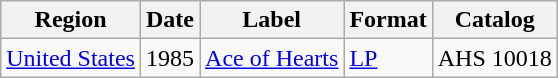<table class="wikitable">
<tr>
<th>Region</th>
<th>Date</th>
<th>Label</th>
<th>Format</th>
<th>Catalog</th>
</tr>
<tr>
<td><a href='#'>United States</a></td>
<td>1985</td>
<td><a href='#'>Ace of Hearts</a></td>
<td><a href='#'>LP</a></td>
<td>AHS 10018</td>
</tr>
</table>
